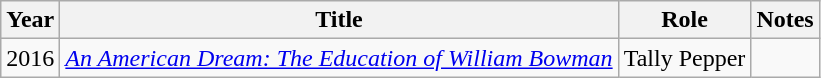<table class="wikitable sortable">
<tr>
<th>Year</th>
<th>Title</th>
<th>Role</th>
<th>Notes</th>
</tr>
<tr>
<td>2016</td>
<td><em><a href='#'>An American Dream: The Education of William Bowman</a></em></td>
<td>Tally Pepper</td>
<td></td>
</tr>
</table>
